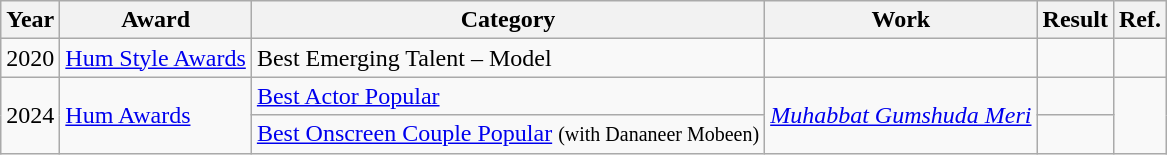<table class="wikitable">
<tr>
<th>Year</th>
<th>Award</th>
<th>Category</th>
<th>Work</th>
<th>Result</th>
<th>Ref.</th>
</tr>
<tr>
<td>2020</td>
<td><a href='#'>Hum Style Awards</a></td>
<td>Best Emerging Talent – Model</td>
<td></td>
<td></td>
<td></td>
</tr>
<tr>
<td rowspan="2">2024</td>
<td rowspan="2"><a href='#'>Hum Awards</a></td>
<td><a href='#'>Best Actor Popular</a></td>
<td rowspan="2"><em><a href='#'>Muhabbat Gumshuda Meri</a></em></td>
<td></td>
<td rowspan="2"></td>
</tr>
<tr>
<td><a href='#'>Best Onscreen Couple Popular</a> <small>(with Dananeer Mobeen)</small></td>
<td></td>
</tr>
</table>
